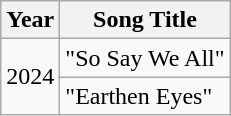<table class=wikitable>
<tr>
<th>Year</th>
<th>Song Title</th>
</tr>
<tr>
<td rowspan="2">2024</td>
<td>"So Say We All"</td>
</tr>
<tr>
<td>"Earthen Eyes"</td>
</tr>
</table>
